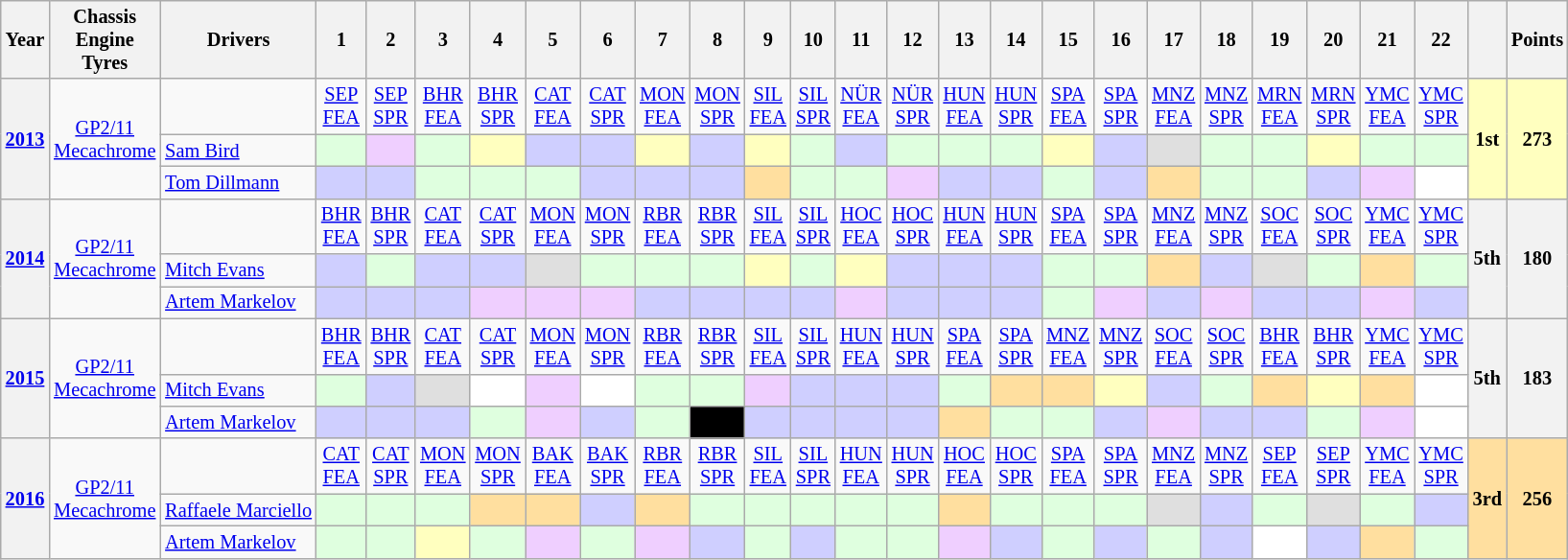<table class="wikitable" style="text-align:center; font-size:85%;">
<tr>
<th>Year</th>
<th>Chassis<br>Engine<br>Tyres</th>
<th>Drivers</th>
<th>1</th>
<th>2</th>
<th>3</th>
<th>4</th>
<th>5</th>
<th>6</th>
<th>7</th>
<th>8</th>
<th>9</th>
<th>10</th>
<th>11</th>
<th>12</th>
<th>13</th>
<th>14</th>
<th>15</th>
<th>16</th>
<th>17</th>
<th>18</th>
<th>19</th>
<th>20</th>
<th>21</th>
<th>22</th>
<th></th>
<th>Points</th>
</tr>
<tr>
<th rowspan=3><a href='#'>2013</a></th>
<td rowspan=3><a href='#'>GP2/11</a><br><a href='#'>Mecachrome</a><br></td>
<td></td>
<td><a href='#'>SEP<br>FEA</a></td>
<td><a href='#'>SEP<br>SPR</a></td>
<td><a href='#'>BHR<br>FEA</a></td>
<td><a href='#'>BHR<br>SPR</a></td>
<td><a href='#'>CAT<br>FEA</a></td>
<td><a href='#'>CAT<br>SPR</a></td>
<td><a href='#'>MON<br>FEA</a></td>
<td><a href='#'>MON<br>SPR</a></td>
<td><a href='#'>SIL<br>FEA</a></td>
<td><a href='#'>SIL<br>SPR</a></td>
<td><a href='#'>NÜR<br>FEA</a></td>
<td><a href='#'>NÜR<br>SPR</a></td>
<td><a href='#'>HUN<br>FEA</a></td>
<td><a href='#'>HUN<br>SPR</a></td>
<td><a href='#'>SPA<br>FEA</a></td>
<td><a href='#'>SPA<br>SPR</a></td>
<td><a href='#'>MNZ<br>FEA</a></td>
<td><a href='#'>MNZ<br>SPR</a></td>
<td><a href='#'>MRN<br>FEA</a></td>
<td><a href='#'>MRN<br>SPR</a></td>
<td><a href='#'>YMC<br>FEA</a></td>
<td><a href='#'>YMC<br>SPR</a></td>
<th rowspan=3 style="background:#FFFFBF;">1st</th>
<th rowspan=3 style="background:#FFFFBF;">273</th>
</tr>
<tr>
<td align=left> <a href='#'>Sam Bird</a></td>
<td style="background:#DFFFDF;"></td>
<td style="background:#EFCFFF;"></td>
<td style="background:#DFFFDF;"></td>
<td style="background:#FFFFBF;"></td>
<td style="background:#CFCFFF;"></td>
<td style="background:#CFCFFF;"></td>
<td style="background:#FFFFBF;"></td>
<td style="background:#CFCFFF;"></td>
<td style="background:#FFFFBF;"></td>
<td style="background:#DFFFDF;"></td>
<td style="background:#CFCFFF;"></td>
<td style="background:#DFFFDF;"></td>
<td style="background:#DFFFDF;"></td>
<td style="background:#DFFFDF;"></td>
<td style="background:#FFFFBF;"></td>
<td style="background:#CFCFFF;"></td>
<td style="background:#DFDFDF;"></td>
<td style="background:#DFFFDF;"></td>
<td style="background:#DFFFDF;"></td>
<td style="background:#FFFFBF;"></td>
<td style="background:#DFFFDF;"></td>
<td style="background:#DFFFDF;"></td>
</tr>
<tr>
<td align=left> <a href='#'>Tom Dillmann</a></td>
<td style="background:#CFCFFF;"></td>
<td style="background:#CFCFFF;"></td>
<td style="background:#DFFFDF;"></td>
<td style="background:#DFFFDF;"></td>
<td style="background:#DFFFDF;"></td>
<td style="background:#CFCFFF;"></td>
<td style="background:#CFCFFF;"></td>
<td style="background:#CFCFFF;"></td>
<td style="background:#FFDF9F;"></td>
<td style="background:#DFFFDF;"></td>
<td style="background:#DFFFDF;"></td>
<td style="background:#EFCFFF;"></td>
<td style="background:#CFCFFF;"></td>
<td style="background:#CFCFFF;"></td>
<td style="background:#DFFFDF;"></td>
<td style="background:#CFCFFF;"></td>
<td style="background:#FFDF9F;"></td>
<td style="background:#DFFFDF;"></td>
<td style="background:#DFFFDF;"></td>
<td style="background:#CFCFFF;"></td>
<td style="background:#EFCFFF;"></td>
<td style="background:#FFFFFF;"></td>
</tr>
<tr>
<th rowspan=3><a href='#'>2014</a></th>
<td rowspan=3><a href='#'>GP2/11</a><br><a href='#'>Mecachrome</a><br></td>
<td></td>
<td><a href='#'>BHR<br>FEA</a></td>
<td><a href='#'>BHR<br>SPR</a></td>
<td><a href='#'>CAT<br>FEA</a></td>
<td><a href='#'>CAT<br>SPR</a></td>
<td><a href='#'>MON<br>FEA</a></td>
<td><a href='#'>MON<br>SPR</a></td>
<td><a href='#'>RBR<br>FEA</a></td>
<td><a href='#'>RBR<br>SPR</a></td>
<td><a href='#'>SIL<br>FEA</a></td>
<td><a href='#'>SIL<br>SPR</a></td>
<td><a href='#'>HOC<br>FEA</a></td>
<td><a href='#'>HOC<br>SPR</a></td>
<td><a href='#'>HUN<br>FEA</a></td>
<td><a href='#'>HUN<br>SPR</a></td>
<td><a href='#'>SPA<br>FEA</a></td>
<td><a href='#'>SPA<br>SPR</a></td>
<td><a href='#'>MNZ<br>FEA</a></td>
<td><a href='#'>MNZ<br>SPR</a></td>
<td><a href='#'>SOC<br>FEA</a></td>
<td><a href='#'>SOC<br>SPR</a></td>
<td><a href='#'>YMC<br>FEA</a></td>
<td><a href='#'>YMC<br>SPR</a></td>
<th rowspan=3>5th</th>
<th rowspan=3>180</th>
</tr>
<tr>
<td align=left> <a href='#'>Mitch Evans</a></td>
<td style="background:#CFCFFF;"></td>
<td style="background:#DFFFDF;"></td>
<td style="background:#CFCFFF;"></td>
<td style="background:#CFCFFF;"></td>
<td style="background:#DFDFDF;"></td>
<td style="background:#DFFFDF;"></td>
<td style="background:#DFFFDF;"></td>
<td style="background:#DFFFDF;"></td>
<td style="background:#FFFFBF;"></td>
<td style="background:#DFFFDF;"></td>
<td style="background:#FFFFBF;"></td>
<td style="background:#CFCFFF;"></td>
<td style="background:#CFCFFF;"></td>
<td style="background:#CFCFFF;"></td>
<td style="background:#DFFFDF;"></td>
<td style="background:#DFFFDF;"></td>
<td style="background:#FFDF9F;"></td>
<td style="background:#CFCFFF;"></td>
<td style="background:#DFDFDF;"></td>
<td style="background:#DFFFDF;"></td>
<td style="background:#FFDF9F;"></td>
<td style="background:#DFFFDF;"></td>
</tr>
<tr>
<td align=left> <a href='#'>Artem Markelov</a></td>
<td style="background:#CFCFFF;"></td>
<td style="background:#CFCFFF;"></td>
<td style="background:#CFCFFF;"></td>
<td style="background:#EFCFFF;"></td>
<td style="background:#EFCFFF;"></td>
<td style="background:#EFCFFF;"></td>
<td style="background:#CFCFFF;"></td>
<td style="background:#CFCFFF;"></td>
<td style="background:#CFCFFF;"></td>
<td style="background:#CFCFFF;"></td>
<td style="background:#EFCFFF;"></td>
<td style="background:#CFCFFF;"></td>
<td style="background:#CFCFFF;"></td>
<td style="background:#CFCFFF;"></td>
<td style="background:#DFFFDF;"></td>
<td style="background:#EFCFFF;"></td>
<td style="background:#CFCFFF;"></td>
<td style="background:#EFCFFF;"></td>
<td style="background:#CFCFFF;"></td>
<td style="background:#CFCFFF;"></td>
<td style="background:#EFCFFF;"></td>
<td style="background:#CFCFFF;"></td>
</tr>
<tr>
<th rowspan=3><a href='#'>2015</a></th>
<td rowspan=3><a href='#'>GP2/11</a><br><a href='#'>Mecachrome</a><br></td>
<td></td>
<td><a href='#'>BHR<br>FEA</a></td>
<td><a href='#'>BHR<br>SPR</a></td>
<td><a href='#'>CAT<br>FEA</a></td>
<td><a href='#'>CAT<br>SPR</a></td>
<td><a href='#'>MON<br>FEA</a></td>
<td><a href='#'>MON<br>SPR</a></td>
<td><a href='#'>RBR<br>FEA</a></td>
<td><a href='#'>RBR<br>SPR</a></td>
<td><a href='#'>SIL<br>FEA</a></td>
<td><a href='#'>SIL<br>SPR</a></td>
<td><a href='#'>HUN<br>FEA</a></td>
<td><a href='#'>HUN<br>SPR</a></td>
<td><a href='#'>SPA<br>FEA</a></td>
<td><a href='#'>SPA<br>SPR</a></td>
<td><a href='#'>MNZ<br>FEA</a></td>
<td><a href='#'>MNZ<br>SPR</a></td>
<td><a href='#'>SOC<br>FEA</a></td>
<td><a href='#'>SOC<br>SPR</a></td>
<td><a href='#'>BHR<br>FEA</a></td>
<td><a href='#'>BHR<br>SPR</a></td>
<td><a href='#'>YMC<br>FEA</a></td>
<td><a href='#'>YMC<br>SPR</a></td>
<th rowspan=3>5th</th>
<th rowspan=3>183</th>
</tr>
<tr>
<td align=left> <a href='#'>Mitch Evans</a></td>
<td style="background:#DFFFDF;"></td>
<td style="background:#CFCFFF;"></td>
<td style="background:#DFDFDF;"></td>
<td style="background:#FFFFFF;"></td>
<td style="background:#EFCFFF;"></td>
<td style="background:#FFFFFF;"></td>
<td style="background:#DFFFDF;"></td>
<td style="background:#DFFFDF;"></td>
<td style="background:#EFCFFF;"></td>
<td style="background:#CFCFFF;"></td>
<td style="background:#CFCFFF;"></td>
<td style="background:#CFCFFF;"></td>
<td style="background:#DFFFDF;"></td>
<td style="background:#FFDF9F;"></td>
<td style="background:#FFDF9F;"></td>
<td style="background:#FFFFBF;"></td>
<td style="background:#CFCFFF;"></td>
<td style="background:#DFFFDF;"></td>
<td style="background:#FFDF9F;"></td>
<td style="background:#FFFFBF;"></td>
<td style="background:#FFDF9F;"></td>
<td style="background:#FFFFFF;"></td>
</tr>
<tr>
<td align=left> <a href='#'>Artem Markelov</a></td>
<td style="background:#CFCFFF;"></td>
<td style="background:#CFCFFF;"></td>
<td style="background:#CFCFFF;"></td>
<td style="background:#DFFFDF;"></td>
<td style="background:#EFCFFF;"></td>
<td style="background:#CFCFFF;"></td>
<td style="background:#DFFFDF;"></td>
<td style="background:#000000; color:white"></td>
<td style="background:#CFCFFF;"></td>
<td style="background:#CFCFFF;"></td>
<td style="background:#CFCFFF;"></td>
<td style="background:#CFCFFF;"></td>
<td style="background:#FFDF9F;"></td>
<td style="background:#DFFFDF;"></td>
<td style="background:#DFFFDF;"></td>
<td style="background:#CFCFFF;"></td>
<td style="background:#EFCFFF;"></td>
<td style="background:#CFCFFF;"></td>
<td style="background:#CFCFFF;"></td>
<td style="background:#DFFFDF;"></td>
<td style="background:#EFCFFF;"></td>
<td style="background:#FFFFFF;"></td>
</tr>
<tr>
<th rowspan=3><a href='#'>2016</a></th>
<td rowspan=3><a href='#'>GP2/11</a><br><a href='#'>Mecachrome</a><br></td>
<td></td>
<td><a href='#'>CAT<br>FEA</a></td>
<td><a href='#'>CAT<br>SPR</a></td>
<td><a href='#'>MON<br>FEA</a></td>
<td><a href='#'>MON<br>SPR</a></td>
<td><a href='#'>BAK<br>FEA</a></td>
<td><a href='#'>BAK<br>SPR</a></td>
<td><a href='#'>RBR<br>FEA</a></td>
<td><a href='#'>RBR<br>SPR</a></td>
<td><a href='#'>SIL<br>FEA</a></td>
<td><a href='#'>SIL<br>SPR</a></td>
<td><a href='#'>HUN<br>FEA</a></td>
<td><a href='#'>HUN<br>SPR</a></td>
<td><a href='#'>HOC<br>FEA</a></td>
<td><a href='#'>HOC<br>SPR</a></td>
<td><a href='#'>SPA<br>FEA</a></td>
<td><a href='#'>SPA<br>SPR</a></td>
<td><a href='#'>MNZ<br>FEA</a></td>
<td><a href='#'>MNZ<br>SPR</a></td>
<td><a href='#'>SEP<br>FEA</a></td>
<td><a href='#'>SEP<br>SPR</a></td>
<td><a href='#'>YMC<br>FEA</a></td>
<td><a href='#'>YMC<br>SPR</a></td>
<th rowspan=3 style="background:#FFDF9F;">3rd</th>
<th rowspan=3 style="background:#FFDF9F;">256</th>
</tr>
<tr>
<td align=left> <a href='#'>Raffaele Marciello</a></td>
<td style="background:#DFFFDF;"></td>
<td style="background:#DFFFDF;"></td>
<td style="background:#DFFFDF;"></td>
<td style="background:#FFDF9F;"></td>
<td style="background:#FFDF9F;"></td>
<td style="background:#CFCFFF;"></td>
<td style="background:#FFDF9F;"></td>
<td style="background:#DFFFDF;"></td>
<td style="background:#DFFFDF;"></td>
<td style="background:#DFFFDF;"></td>
<td style="background:#DFFFDF;"></td>
<td style="background:#DFFFDF;"></td>
<td style="background:#FFDF9F;"></td>
<td style="background:#DFFFDF;"></td>
<td style="background:#DFFFDF;"></td>
<td style="background:#DFFFDF;"></td>
<td style="background:#DFDFDF;"></td>
<td style="background:#CFCFFF;"></td>
<td style="background:#DFFFDF;"></td>
<td style="background:#DFDFDF;"></td>
<td style="background:#DFFFDF;"></td>
<td style="background:#CFCFFF;"></td>
</tr>
<tr>
<td align=left> <a href='#'>Artem Markelov</a></td>
<td style="background:#DFFFDF;"></td>
<td style="background:#DFFFDF;"></td>
<td style="background:#FFFFBF;"></td>
<td style="background:#DFFFDF;"></td>
<td style="background:#EFCFFF;"></td>
<td style="background:#DFFFDF;"></td>
<td style="background:#EFCFFF;"></td>
<td style="background:#CFCFFF;"></td>
<td style="background:#DFFFDF;"></td>
<td style="background:#CFCFFF;"></td>
<td style="background:#DFFFDF;"></td>
<td style="background:#DFFFDF;"></td>
<td style="background:#EFCFFF;"></td>
<td style="background:#CFCFFF;"></td>
<td style="background:#DFFFDF;"></td>
<td style="background:#CFCFFF;"></td>
<td style="background:#DFFFDF;"></td>
<td style="background:#CFCFFF;"></td>
<td style="background:#FFFFFF;"></td>
<td style="background:#CFCFFF;"></td>
<td style="background:#FFDF9F;"></td>
<td style="background:#DFFFDF;"></td>
</tr>
</table>
